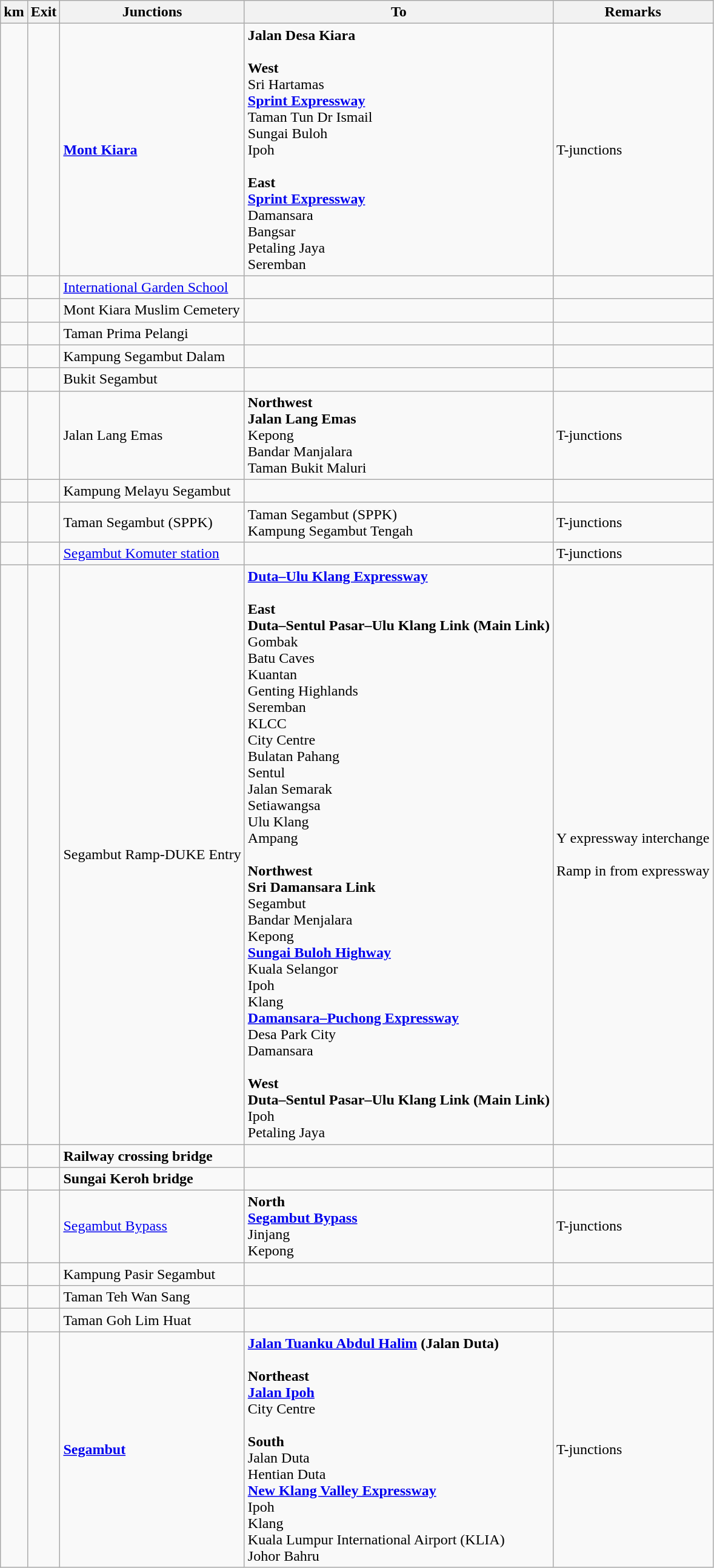<table class="wikitable">
<tr>
<th>km</th>
<th>Exit</th>
<th>Junctions</th>
<th>To</th>
<th>Remarks</th>
</tr>
<tr>
<td></td>
<td></td>
<td><strong><a href='#'>Mont Kiara</a></strong></td>
<td><strong>Jalan Desa Kiara</strong><br><br><strong>West</strong><br>Sri Hartamas<br> <strong><a href='#'>Sprint Expressway</a></strong><br>Taman Tun Dr Ismail<br>Sungai Buloh<br>Ipoh<br><br><strong>East</strong><br> <strong><a href='#'>Sprint Expressway</a></strong><br>Damansara<br>Bangsar<br>Petaling Jaya<br>Seremban</td>
<td>T-junctions</td>
</tr>
<tr>
<td></td>
<td></td>
<td><a href='#'>International Garden School</a></td>
<td></td>
<td></td>
</tr>
<tr>
<td></td>
<td></td>
<td>Mont Kiara Muslim Cemetery</td>
<td></td>
<td></td>
</tr>
<tr>
<td></td>
<td></td>
<td>Taman Prima Pelangi</td>
<td></td>
<td></td>
</tr>
<tr>
<td></td>
<td></td>
<td>Kampung Segambut Dalam</td>
<td></td>
<td></td>
</tr>
<tr>
<td></td>
<td></td>
<td>Bukit Segambut</td>
<td></td>
<td></td>
</tr>
<tr>
<td></td>
<td></td>
<td>Jalan Lang Emas</td>
<td><strong>Northwest</strong><br><strong>Jalan Lang Emas</strong><br>Kepong<br>Bandar Manjalara<br>Taman Bukit Maluri</td>
<td>T-junctions</td>
</tr>
<tr>
<td></td>
<td></td>
<td>Kampung Melayu Segambut</td>
<td></td>
<td></td>
</tr>
<tr>
<td></td>
<td></td>
<td>Taman Segambut (SPPK)</td>
<td>Taman Segambut (SPPK)<br>Kampung Segambut Tengah</td>
<td>T-junctions</td>
</tr>
<tr>
<td></td>
<td></td>
<td><a href='#'>Segambut Komuter station</a><br></td>
<td></td>
<td>T-junctions</td>
</tr>
<tr>
<td></td>
<td></td>
<td>Segambut Ramp-DUKE Entry</td>
<td> <strong><a href='#'>Duta–Ulu Klang Expressway</a></strong><br><br><strong>East</strong><br> <strong>Duta–Sentul Pasar–Ulu Klang Link (Main Link)</strong><br> Gombak<br> Batu Caves<br>   Kuantan<br>   Genting Highlands<br> Seremban<br> KLCC<br> City Centre<br> Bulatan Pahang<br> Sentul<br> Jalan Semarak<br> Setiawangsa<br> Ulu Klang<br> Ampang<br><br><strong>Northwest</strong><br> <strong>Sri Damansara Link</strong><br>Segambut<br>Bandar Menjalara<br>Kepong<br> <strong><a href='#'>Sungai Buloh Highway</a></strong><br>Kuala Selangor<br>  Ipoh<br>  Klang<br> <strong><a href='#'>Damansara–Puchong Expressway</a></strong><br> Desa Park City<br> Damansara<br><br><strong>West</strong><br> <strong>Duta–Sentul Pasar–Ulu Klang Link (Main Link)</strong><br>  Ipoh<br> Petaling Jaya</td>
<td>Y expressway interchange<br><br>Ramp in from expressway</td>
</tr>
<tr>
<td></td>
<td></td>
<td><strong>Railway crossing bridge</strong></td>
<td></td>
<td></td>
</tr>
<tr>
<td></td>
<td></td>
<td><strong>Sungai Keroh bridge</strong></td>
<td></td>
<td></td>
</tr>
<tr>
<td></td>
<td></td>
<td><a href='#'>Segambut Bypass</a></td>
<td><strong>North</strong><br><strong><a href='#'>Segambut Bypass</a></strong><br>Jinjang<br>Kepong</td>
<td>T-junctions</td>
</tr>
<tr>
<td></td>
<td></td>
<td>Kampung Pasir Segambut</td>
<td></td>
<td></td>
</tr>
<tr>
<td></td>
<td></td>
<td>Taman Teh Wan Sang</td>
<td></td>
<td></td>
</tr>
<tr>
<td></td>
<td></td>
<td>Taman Goh Lim Huat</td>
<td></td>
<td></td>
</tr>
<tr>
<td></td>
<td></td>
<td><strong><a href='#'>Segambut</a></strong></td>
<td><strong><a href='#'>Jalan Tuanku Abdul Halim</a> (Jalan Duta)</strong><br><br><strong>Northeast</strong><br><strong><a href='#'>Jalan Ipoh</a></strong><br>City Centre<br><br><strong>South</strong><br>Jalan Duta<br>Hentian Duta<br>  <strong><a href='#'>New Klang Valley Expressway</a></strong><br>Ipoh<br>Klang<br>Kuala Lumpur International Airport (KLIA) <br>Johor Bahru</td>
<td>T-junctions</td>
</tr>
</table>
